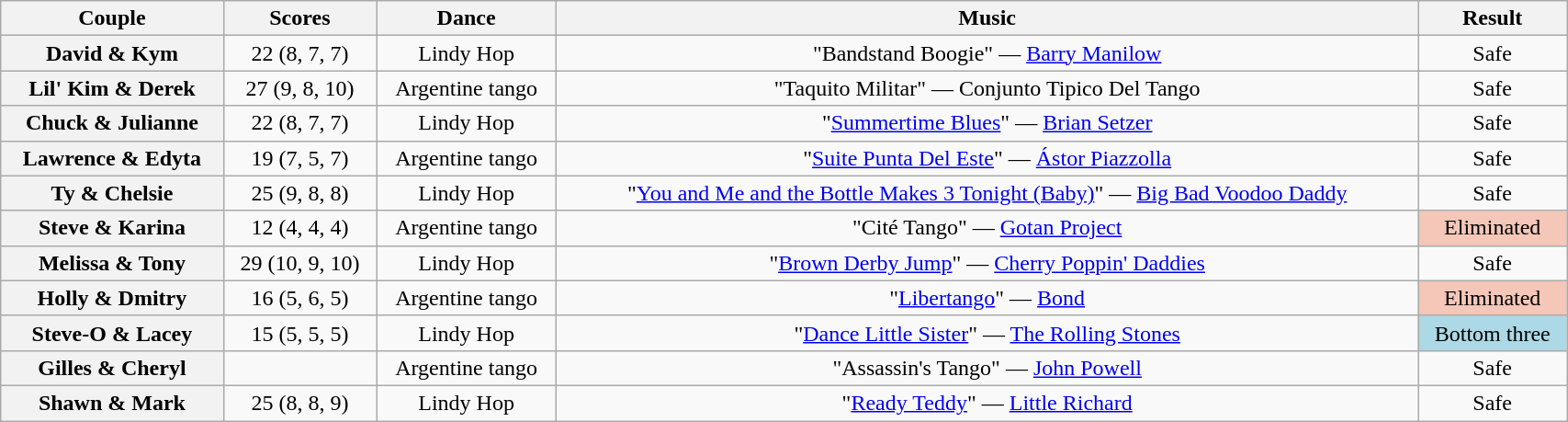<table class="wikitable sortable" style="text-align:center; width:90%">
<tr>
<th scope="col">Couple</th>
<th scope="col">Scores</th>
<th scope="col" class="unsortable">Dance</th>
<th scope="col" class="unsortable">Music</th>
<th scope="col" class="unsortable">Result</th>
</tr>
<tr>
<th scope="row">David & Kym</th>
<td>22 (8, 7, 7)</td>
<td>Lindy Hop</td>
<td>"Bandstand Boogie" — <a href='#'>Barry Manilow</a></td>
<td>Safe</td>
</tr>
<tr>
<th scope="row">Lil' Kim & Derek</th>
<td>27 (9, 8, 10)</td>
<td>Argentine tango</td>
<td>"Taquito Militar" — Conjunto Tipico Del Tango</td>
<td>Safe</td>
</tr>
<tr>
<th scope="row">Chuck & Julianne</th>
<td>22 (8, 7, 7)</td>
<td>Lindy Hop</td>
<td>"<a href='#'>Summertime Blues</a>" — <a href='#'>Brian Setzer</a></td>
<td>Safe</td>
</tr>
<tr>
<th scope="row">Lawrence & Edyta</th>
<td>19 (7, 5, 7)</td>
<td>Argentine tango</td>
<td>"<a href='#'>Suite Punta Del Este</a>" — <a href='#'>Ástor Piazzolla</a></td>
<td>Safe</td>
</tr>
<tr>
<th scope="row">Ty & Chelsie</th>
<td>25 (9, 8, 8)</td>
<td>Lindy Hop</td>
<td>"<a href='#'>You and Me and the Bottle Makes 3 Tonight (Baby)</a>" — <a href='#'>Big Bad Voodoo Daddy</a></td>
<td>Safe</td>
</tr>
<tr>
<th scope="row">Steve & Karina</th>
<td>12 (4, 4, 4)</td>
<td>Argentine tango</td>
<td>"Cité Tango" — <a href='#'>Gotan Project</a></td>
<td bgcolor=f4c7b8>Eliminated</td>
</tr>
<tr>
<th scope="row">Melissa & Tony</th>
<td>29 (10, 9, 10)</td>
<td>Lindy Hop</td>
<td>"<a href='#'>Brown Derby Jump</a>" — <a href='#'>Cherry Poppin' Daddies</a></td>
<td>Safe</td>
</tr>
<tr>
<th scope="row">Holly & Dmitry</th>
<td>16 (5, 6, 5)</td>
<td>Argentine tango</td>
<td>"<a href='#'>Libertango</a>" — <a href='#'>Bond</a></td>
<td bgcolor=f4c7b8>Eliminated</td>
</tr>
<tr>
<th scope="row">Steve-O & Lacey</th>
<td>15 (5, 5, 5)</td>
<td>Lindy Hop</td>
<td>"<a href='#'>Dance Little Sister</a>" — <a href='#'>The Rolling Stones</a></td>
<td bgcolor=lightblue>Bottom three</td>
</tr>
<tr>
<th scope="row">Gilles & Cheryl</th>
<td></td>
<td>Argentine tango</td>
<td>"Assassin's Tango" — <a href='#'>John Powell</a></td>
<td>Safe</td>
</tr>
<tr>
<th scope="row">Shawn & Mark</th>
<td>25 (8, 8, 9)</td>
<td>Lindy Hop</td>
<td>"<a href='#'>Ready Teddy</a>" — <a href='#'>Little Richard</a></td>
<td>Safe</td>
</tr>
</table>
